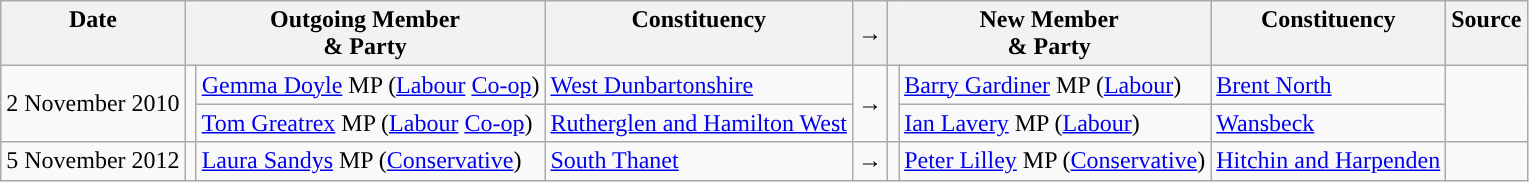<table class="wikitable">
<tr>
<th valign="top">Date</th>
<th colspan="2" valign="top">Outgoing Member<br>& Party</th>
<th valign="top">Constituency</th>
<th>→</th>
<th colspan="2" valign="top">New Member<br>& Party</th>
<th valign="top">Constituency</th>
<th valign="top">Source</th>
</tr>
<tr>
<td rowspan=2 nowrap>2 November 2010</td>
<td rowspan=2 style="color:inherit;background:"></td>
<td><a href='#'>Gemma Doyle</a> MP (<a href='#'>Labour</a> <a href='#'>Co-op</a>)</td>
<td><a href='#'>West Dunbartonshire</a></td>
<td rowspan=2>→</td>
<td rowspan=2 style="color:inherit;background:"></td>
<td><a href='#'>Barry Gardiner</a> MP (<a href='#'>Labour</a>)</td>
<td><a href='#'>Brent North</a></td>
<td rowspan=2></td>
</tr>
<tr>
<td><a href='#'>Tom Greatrex</a> MP (<a href='#'>Labour</a> <a href='#'>Co-op</a>)</td>
<td><a href='#'>Rutherglen and Hamilton West</a></td>
<td><a href='#'>Ian Lavery</a> MP (<a href='#'>Labour</a>)</td>
<td><a href='#'>Wansbeck</a></td>
</tr>
<tr>
<td>5 November 2012</td>
<td style="color:inherit;background:"></td>
<td><a href='#'>Laura Sandys</a> MP (<a href='#'>Conservative</a>)</td>
<td><a href='#'>South Thanet</a></td>
<td>→</td>
<td style="color:inherit;background:"></td>
<td><a href='#'>Peter Lilley</a> MP (<a href='#'>Conservative</a>)</td>
<td><a href='#'>Hitchin and Harpenden</a></td>
<td></td>
</tr>
</table>
